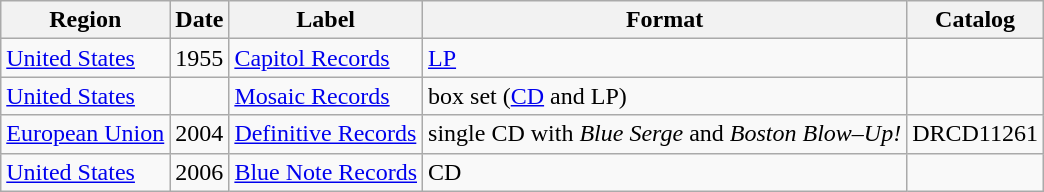<table class="wikitable">
<tr>
<th>Region</th>
<th>Date</th>
<th>Label</th>
<th>Format</th>
<th>Catalog</th>
</tr>
<tr>
<td><a href='#'>United States</a></td>
<td>1955</td>
<td><a href='#'>Capitol Records</a></td>
<td><a href='#'>LP</a></td>
<td></td>
</tr>
<tr>
<td><a href='#'>United States</a></td>
<td></td>
<td><a href='#'>Mosaic Records</a></td>
<td>box set (<a href='#'>CD</a> and LP)</td>
<td></td>
</tr>
<tr>
<td><a href='#'>European Union</a></td>
<td>2004</td>
<td><a href='#'>Definitive Records</a></td>
<td>single CD with <em>Blue Serge</em> and <em>Boston Blow–Up!</em></td>
<td>DRCD11261</td>
</tr>
<tr>
<td><a href='#'>United States</a></td>
<td>2006</td>
<td><a href='#'>Blue Note Records</a></td>
<td>CD</td>
<td></td>
</tr>
</table>
